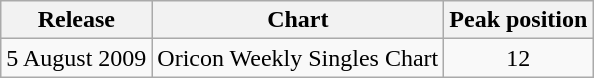<table class="wikitable">
<tr>
<th>Release</th>
<th>Chart</th>
<th>Peak position</th>
</tr>
<tr>
<td>5 August 2009</td>
<td>Oricon Weekly Singles Chart</td>
<td align="center">12</td>
</tr>
</table>
